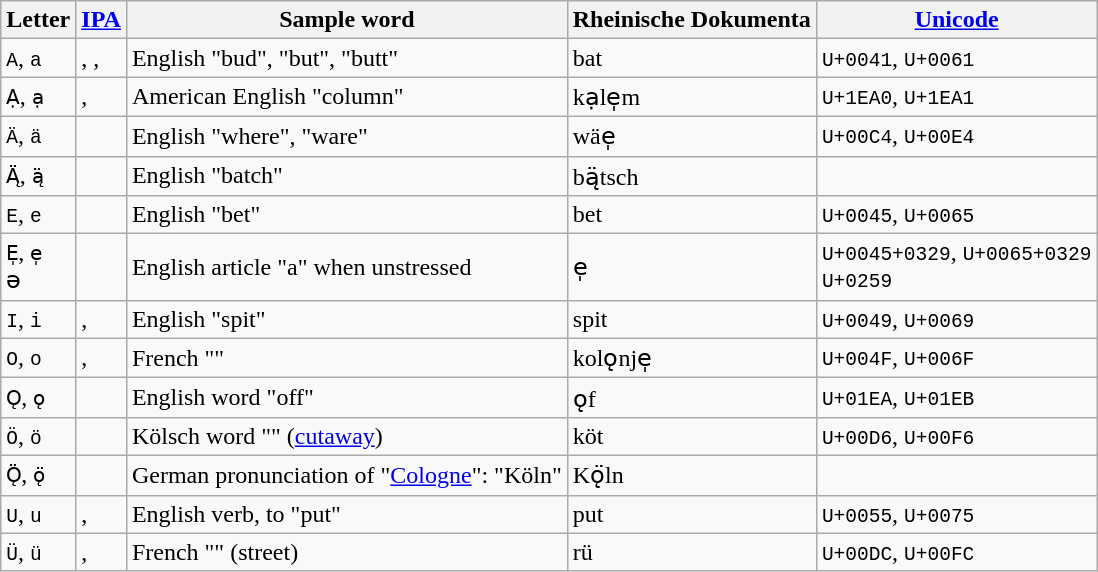<table class="wikitable">
<tr>
<th>Letter</th>
<th><a href='#'>IPA</a></th>
<th>Sample word</th>
<th>Rheinische Dokumenta</th>
<th><a href='#'>Unicode</a></th>
</tr>
<tr>
<td style="align:center;vertical-align:top"><code>A</code>, <code>a</code></td>
<td style="align:center;vertical-align:top">, , </td>
<td style="align:right">English "bud", "but", "butt"</td>
<td style="align:left">bat</td>
<td style="align:center;vertical-align:top"><code>U+0041</code>, <code>U+0061</code></td>
</tr>
<tr>
<td style="align:center;vertical-align:top"><code>Ạ</code>, <code>ạ</code></td>
<td style="align:center;vertical-align:top">, </td>
<td style="align:right">American English "column"</td>
<td style="align:left">kạle̩m</td>
<td style="align:center;vertical-align:top"><code>U+1EA0</code>, <code>U+1EA1</code></td>
</tr>
<tr>
<td style="align:center;vertical-align:top"><code>Ä</code>, <code>ä</code></td>
<td style="align:center;vertical-align:top"></td>
<td style="align:right">English "where", "ware"</td>
<td style="align:left">wäe̩</td>
<td style="align:center;vertical-align:top"><code>U+00C4</code>, <code>U+00E4</code></td>
</tr>
<tr>
<td style="align:center;vertical-align:top"><code>Ą̈</code>, <code>ą̈</code></td>
<td style="align:center;vertical-align:top"></td>
<td style="align:right">English "batch"</td>
<td style="align:left">bą̈tsch</td>
<td style="align:center;vertical-align:top"></td>
</tr>
<tr>
<td style="align:center;vertical-align:top"><code>E</code>, <code>e</code></td>
<td style="align:center;vertical-align:top"></td>
<td style="align:right">English "bet"</td>
<td style="align:left">bet</td>
<td style="align:center;vertical-align:top"><code>U+0045</code>, <code>U+0065</code></td>
</tr>
<tr>
<td style="align:center;vertical-align:top"><code>E̩</code>, <code>e̩</code> <br>ə</td>
<td style="align:center;vertical-align:top"></td>
<td style="align:right">English article "a" when unstressed</td>
<td style="align:left">e̩</td>
<td style="align:center;vertical-align:top"><code>U+0045+0329</code>, <code>U+0065+0329</code><br><code>U+0259</code></td>
</tr>
<tr>
<td style="align:center;vertical-align:top"><code>I</code>, <code>i</code></td>
<td style="align:center;vertical-align:top">, </td>
<td style="align:right">English "spit"</td>
<td style="align:left">spit</td>
<td style="align:center;vertical-align:top"><code>U+0049</code>, <code>U+0069</code></td>
</tr>
<tr>
<td style="align:center;vertical-align:top"><code>O</code>, <code>o</code></td>
<td style="align:center;vertical-align:top">, </td>
<td style="align:right">French ""</td>
<td style="align:left">kolǫnje̩</td>
<td style="align:center;vertical-align:top"><code>U+004F</code>, <code>U+006F</code></td>
</tr>
<tr>
<td style="align:center;vertical-align:top"><code>Ǫ</code>, <code>ǫ</code></td>
<td style="align:center;vertical-align:top"></td>
<td style="align:right">English word "off"</td>
<td style="align:left">ǫf</td>
<td style="align:center;vertical-align:top"><code>U+01EA</code>, <code>U+01EB</code></td>
</tr>
<tr>
<td style="align:center;vertical-align:top"><code>Ö</code>, <code>ö</code></td>
<td style="align:center;vertical-align:top"></td>
<td style="align:right">Kölsch word "" (<a href='#'>cutaway</a>)</td>
<td style="align:left">köt</td>
<td style="align:center;vertical-align:top"><code>U+00D6</code>, <code>U+00F6</code></td>
</tr>
<tr>
<td style="align:center;vertical-align:top"><code>Ǫ̈</code>, <code>ǫ̈</code></td>
<td style="align:center;vertical-align:top"></td>
<td style="align:right">German pronunciation of "<a href='#'>Cologne</a>": "Köln"</td>
<td style="align:left">Kǫ̈ln</td>
<td style="align:center;vertical-align:top"></td>
</tr>
<tr>
<td style="align:center;vertical-align:top"><code>U</code>, <code>u</code></td>
<td style="align:center;vertical-align:top">, </td>
<td style="align:right">English verb, to "put"</td>
<td style="align:left">put</td>
<td style="align:center;vertical-align:top"><code>U+0055</code>, <code>U+0075</code></td>
</tr>
<tr>
<td style="align:center;vertical-align:top"><code>Ü</code>, <code>ü</code></td>
<td style="align:center;vertical-align:top">, </td>
<td style="align:right">French "" (street)</td>
<td style="align:left">rü</td>
<td style="align:center;vertical-align:top"><code>U+00DC</code>, <code>U+00FC</code></td>
</tr>
</table>
